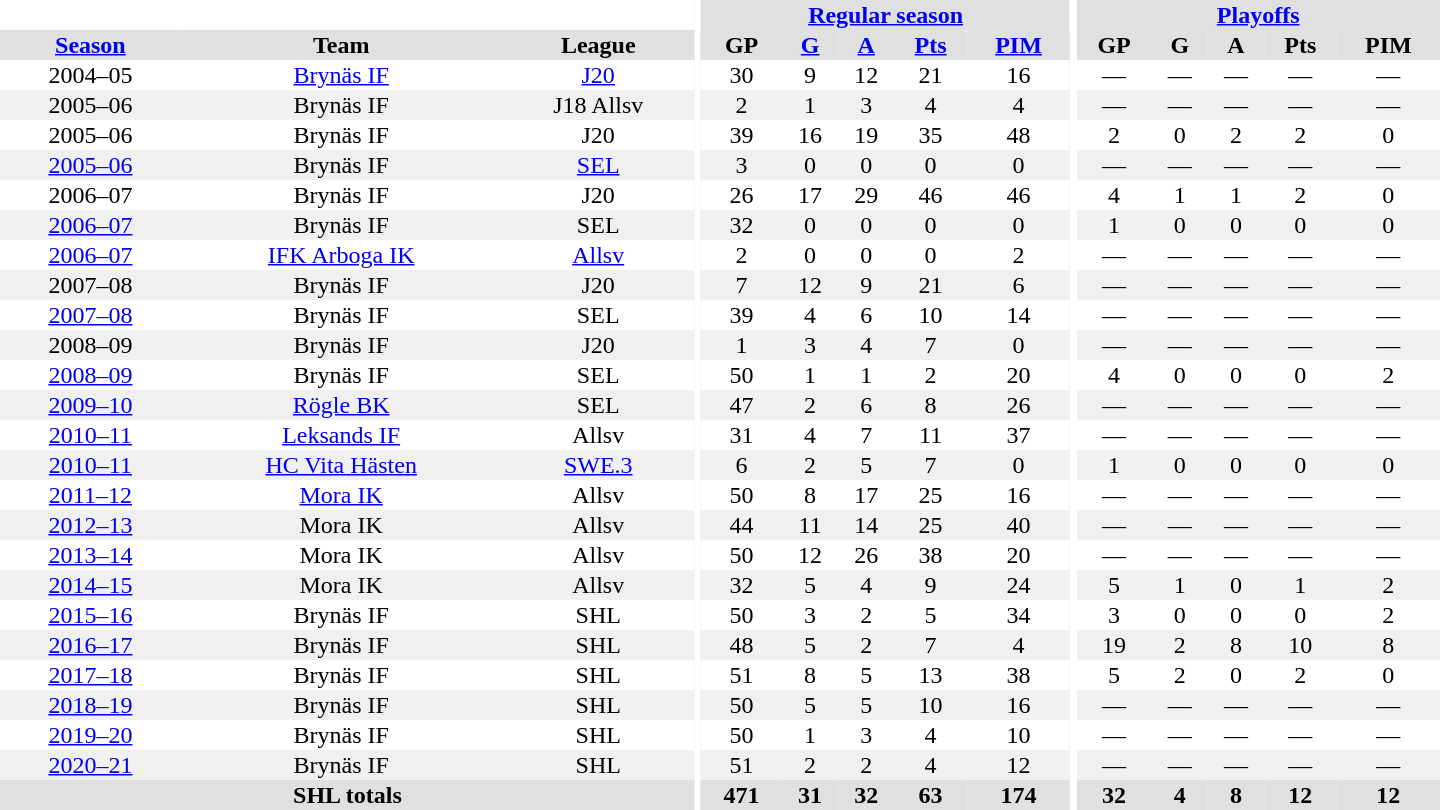<table border="0" cellpadding="1" cellspacing="0" style="text-align:center; width:60em">
<tr bgcolor="#e0e0e0">
<th colspan="3" bgcolor="#ffffff"></th>
<th rowspan="99" bgcolor="#ffffff"></th>
<th colspan="5"><a href='#'>Regular season</a></th>
<th rowspan="99" bgcolor="#ffffff"></th>
<th colspan="5"><a href='#'>Playoffs</a></th>
</tr>
<tr bgcolor="#e0e0e0">
<th><a href='#'>Season</a></th>
<th>Team</th>
<th>League</th>
<th>GP</th>
<th><a href='#'>G</a></th>
<th><a href='#'>A</a></th>
<th><a href='#'>Pts</a></th>
<th><a href='#'>PIM</a></th>
<th>GP</th>
<th>G</th>
<th>A</th>
<th>Pts</th>
<th>PIM</th>
</tr>
<tr>
<td>2004–05</td>
<td><a href='#'>Brynäs IF</a></td>
<td><a href='#'>J20</a></td>
<td>30</td>
<td>9</td>
<td>12</td>
<td>21</td>
<td>16</td>
<td>—</td>
<td>—</td>
<td>—</td>
<td>—</td>
<td>—</td>
</tr>
<tr bgcolor="#f0f0f0">
<td>2005–06</td>
<td>Brynäs IF</td>
<td>J18 Allsv</td>
<td>2</td>
<td>1</td>
<td>3</td>
<td>4</td>
<td>4</td>
<td>—</td>
<td>—</td>
<td>—</td>
<td>—</td>
<td>—</td>
</tr>
<tr>
<td>2005–06</td>
<td>Brynäs IF</td>
<td>J20</td>
<td>39</td>
<td>16</td>
<td>19</td>
<td>35</td>
<td>48</td>
<td>2</td>
<td>0</td>
<td>2</td>
<td>2</td>
<td>0</td>
</tr>
<tr bgcolor="#f0f0f0">
<td><a href='#'>2005–06</a></td>
<td>Brynäs IF</td>
<td><a href='#'>SEL</a></td>
<td>3</td>
<td>0</td>
<td>0</td>
<td>0</td>
<td>0</td>
<td>—</td>
<td>—</td>
<td>—</td>
<td>—</td>
<td>—</td>
</tr>
<tr>
<td>2006–07</td>
<td>Brynäs IF</td>
<td>J20</td>
<td>26</td>
<td>17</td>
<td>29</td>
<td>46</td>
<td>46</td>
<td>4</td>
<td>1</td>
<td>1</td>
<td>2</td>
<td>0</td>
</tr>
<tr bgcolor="#f0f0f0">
<td><a href='#'>2006–07</a></td>
<td>Brynäs IF</td>
<td>SEL</td>
<td>32</td>
<td>0</td>
<td>0</td>
<td>0</td>
<td>0</td>
<td>1</td>
<td>0</td>
<td>0</td>
<td>0</td>
<td>0</td>
</tr>
<tr>
<td><a href='#'>2006–07</a></td>
<td><a href='#'>IFK Arboga IK</a></td>
<td><a href='#'>Allsv</a></td>
<td>2</td>
<td>0</td>
<td>0</td>
<td>0</td>
<td>2</td>
<td>—</td>
<td>—</td>
<td>—</td>
<td>—</td>
<td>—</td>
</tr>
<tr bgcolor="#f0f0f0">
<td>2007–08</td>
<td>Brynäs IF</td>
<td>J20</td>
<td>7</td>
<td>12</td>
<td>9</td>
<td>21</td>
<td>6</td>
<td>—</td>
<td>—</td>
<td>—</td>
<td>—</td>
<td>—</td>
</tr>
<tr>
<td><a href='#'>2007–08</a></td>
<td>Brynäs IF</td>
<td>SEL</td>
<td>39</td>
<td>4</td>
<td>6</td>
<td>10</td>
<td>14</td>
<td>—</td>
<td>—</td>
<td>—</td>
<td>—</td>
<td>—</td>
</tr>
<tr bgcolor="#f0f0f0">
<td>2008–09</td>
<td>Brynäs IF</td>
<td>J20</td>
<td>1</td>
<td>3</td>
<td>4</td>
<td>7</td>
<td>0</td>
<td>—</td>
<td>—</td>
<td>—</td>
<td>—</td>
<td>—</td>
</tr>
<tr>
<td><a href='#'>2008–09</a></td>
<td>Brynäs IF</td>
<td>SEL</td>
<td>50</td>
<td>1</td>
<td>1</td>
<td>2</td>
<td>20</td>
<td>4</td>
<td>0</td>
<td>0</td>
<td>0</td>
<td>2</td>
</tr>
<tr bgcolor="#f0f0f0">
<td><a href='#'>2009–10</a></td>
<td><a href='#'>Rögle BK</a></td>
<td>SEL</td>
<td>47</td>
<td>2</td>
<td>6</td>
<td>8</td>
<td>26</td>
<td>—</td>
<td>—</td>
<td>—</td>
<td>—</td>
<td>—</td>
</tr>
<tr>
<td><a href='#'>2010–11</a></td>
<td><a href='#'>Leksands IF</a></td>
<td>Allsv</td>
<td>31</td>
<td>4</td>
<td>7</td>
<td>11</td>
<td>37</td>
<td>—</td>
<td>—</td>
<td>—</td>
<td>—</td>
<td>—</td>
</tr>
<tr bgcolor="#f0f0f0">
<td><a href='#'>2010–11</a></td>
<td><a href='#'>HC Vita Hästen</a></td>
<td><a href='#'>SWE.3</a></td>
<td>6</td>
<td>2</td>
<td>5</td>
<td>7</td>
<td>0</td>
<td>1</td>
<td>0</td>
<td>0</td>
<td>0</td>
<td>0</td>
</tr>
<tr>
<td><a href='#'>2011–12</a></td>
<td><a href='#'>Mora IK</a></td>
<td>Allsv</td>
<td>50</td>
<td>8</td>
<td>17</td>
<td>25</td>
<td>16</td>
<td>—</td>
<td>—</td>
<td>—</td>
<td>—</td>
<td>—</td>
</tr>
<tr bgcolor="#f0f0f0">
<td><a href='#'>2012–13</a></td>
<td>Mora IK</td>
<td>Allsv</td>
<td>44</td>
<td>11</td>
<td>14</td>
<td>25</td>
<td>40</td>
<td>—</td>
<td>—</td>
<td>—</td>
<td>—</td>
<td>—</td>
</tr>
<tr>
<td><a href='#'>2013–14</a></td>
<td>Mora IK</td>
<td>Allsv</td>
<td>50</td>
<td>12</td>
<td>26</td>
<td>38</td>
<td>20</td>
<td>—</td>
<td>—</td>
<td>—</td>
<td>—</td>
<td>—</td>
</tr>
<tr bgcolor="#f0f0f0">
<td><a href='#'>2014–15</a></td>
<td>Mora IK</td>
<td>Allsv</td>
<td>32</td>
<td>5</td>
<td>4</td>
<td>9</td>
<td>24</td>
<td>5</td>
<td>1</td>
<td>0</td>
<td>1</td>
<td>2</td>
</tr>
<tr>
<td><a href='#'>2015–16</a></td>
<td>Brynäs IF</td>
<td>SHL</td>
<td>50</td>
<td>3</td>
<td>2</td>
<td>5</td>
<td>34</td>
<td>3</td>
<td>0</td>
<td>0</td>
<td>0</td>
<td>2</td>
</tr>
<tr bgcolor="#f0f0f0">
<td><a href='#'>2016–17</a></td>
<td>Brynäs IF</td>
<td>SHL</td>
<td>48</td>
<td>5</td>
<td>2</td>
<td>7</td>
<td>4</td>
<td>19</td>
<td>2</td>
<td>8</td>
<td>10</td>
<td>8</td>
</tr>
<tr>
<td><a href='#'>2017–18</a></td>
<td>Brynäs IF</td>
<td>SHL</td>
<td>51</td>
<td>8</td>
<td>5</td>
<td>13</td>
<td>38</td>
<td>5</td>
<td>2</td>
<td>0</td>
<td>2</td>
<td>0</td>
</tr>
<tr bgcolor="#f0f0f0">
<td><a href='#'>2018–19</a></td>
<td>Brynäs IF</td>
<td>SHL</td>
<td>50</td>
<td>5</td>
<td>5</td>
<td>10</td>
<td>16</td>
<td>—</td>
<td>—</td>
<td>—</td>
<td>—</td>
<td>—</td>
</tr>
<tr>
<td><a href='#'>2019–20</a></td>
<td>Brynäs IF</td>
<td>SHL</td>
<td>50</td>
<td>1</td>
<td>3</td>
<td>4</td>
<td>10</td>
<td>—</td>
<td>—</td>
<td>—</td>
<td>—</td>
<td>—</td>
</tr>
<tr bgcolor="#f0f0f0">
<td><a href='#'>2020–21</a></td>
<td>Brynäs IF</td>
<td>SHL</td>
<td>51</td>
<td>2</td>
<td>2</td>
<td>4</td>
<td>12</td>
<td>—</td>
<td>—</td>
<td>—</td>
<td>—</td>
<td>—</td>
</tr>
<tr bgcolor="#e0e0e0">
<th colspan="3">SHL totals</th>
<th>471</th>
<th>31</th>
<th>32</th>
<th>63</th>
<th>174</th>
<th>32</th>
<th>4</th>
<th>8</th>
<th>12</th>
<th>12</th>
</tr>
</table>
